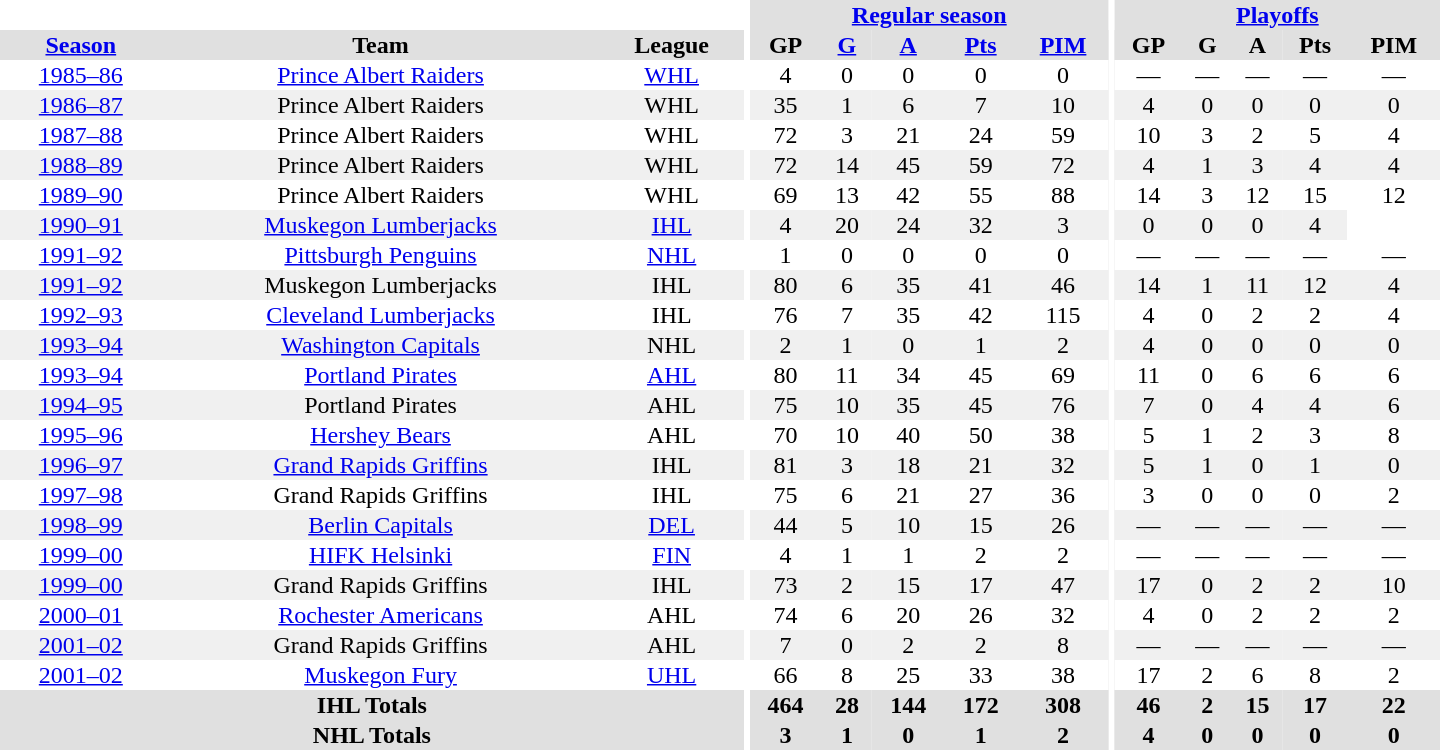<table border="0" cellpadding="1" cellspacing="0" style="text-align:center; width:60em">
<tr bgcolor="#e0e0e0">
<th colspan="3" bgcolor="#ffffff"></th>
<th rowspan="100" bgcolor="#ffffff"></th>
<th colspan="5"><a href='#'>Regular season</a></th>
<th rowspan="100" bgcolor="#ffffff"></th>
<th colspan="5"><a href='#'>Playoffs</a></th>
</tr>
<tr bgcolor="#e0e0e0">
<th><a href='#'>Season</a></th>
<th>Team</th>
<th>League</th>
<th>GP</th>
<th><a href='#'>G</a></th>
<th><a href='#'>A</a></th>
<th><a href='#'>Pts</a></th>
<th><a href='#'>PIM</a></th>
<th>GP</th>
<th>G</th>
<th>A</th>
<th>Pts</th>
<th>PIM</th>
</tr>
<tr>
<td><a href='#'>1985–86</a></td>
<td><a href='#'>Prince Albert Raiders</a></td>
<td><a href='#'>WHL</a></td>
<td>4</td>
<td>0</td>
<td>0</td>
<td>0</td>
<td>0</td>
<td>—</td>
<td>—</td>
<td>—</td>
<td>—</td>
<td>—</td>
</tr>
<tr bgcolor="#f0f0f0">
<td><a href='#'>1986–87</a></td>
<td>Prince Albert Raiders</td>
<td>WHL</td>
<td>35</td>
<td>1</td>
<td>6</td>
<td>7</td>
<td>10</td>
<td>4</td>
<td>0</td>
<td>0</td>
<td>0</td>
<td>0</td>
</tr>
<tr>
<td><a href='#'>1987–88</a></td>
<td>Prince Albert Raiders</td>
<td>WHL</td>
<td>72</td>
<td>3</td>
<td>21</td>
<td>24</td>
<td>59</td>
<td>10</td>
<td>3</td>
<td>2</td>
<td>5</td>
<td>4</td>
</tr>
<tr bgcolor="#f0f0f0">
<td><a href='#'>1988–89</a></td>
<td>Prince Albert Raiders</td>
<td>WHL</td>
<td>72</td>
<td>14</td>
<td>45</td>
<td>59</td>
<td>72</td>
<td>4</td>
<td>1</td>
<td>3</td>
<td>4</td>
<td>4</td>
</tr>
<tr>
<td><a href='#'>1989–90</a></td>
<td>Prince Albert Raiders</td>
<td>WHL</td>
<td>69</td>
<td>13</td>
<td>42</td>
<td>55</td>
<td>88</td>
<td>14</td>
<td>3</td>
<td>12</td>
<td>15</td>
<td>12</td>
</tr>
<tr bgcolor="#f0f0f0">
<td><a href='#'>1990–91</a></td>
<td><a href='#'>Muskegon Lumberjacks</a></td>
<td><a href='#'>IHL</a></td>
<td 79>4</td>
<td>20</td>
<td>24</td>
<td>32</td>
<td>3</td>
<td>0</td>
<td>0</td>
<td>0</td>
<td>4</td>
</tr>
<tr>
<td><a href='#'>1991–92</a></td>
<td><a href='#'>Pittsburgh Penguins</a></td>
<td><a href='#'>NHL</a></td>
<td>1</td>
<td>0</td>
<td>0</td>
<td>0</td>
<td>0</td>
<td>—</td>
<td>—</td>
<td>—</td>
<td>—</td>
<td>—</td>
</tr>
<tr bgcolor="#f0f0f0">
<td><a href='#'>1991–92</a></td>
<td>Muskegon Lumberjacks</td>
<td>IHL</td>
<td>80</td>
<td>6</td>
<td>35</td>
<td>41</td>
<td>46</td>
<td>14</td>
<td>1</td>
<td>11</td>
<td>12</td>
<td>4</td>
</tr>
<tr>
<td><a href='#'>1992–93</a></td>
<td><a href='#'>Cleveland Lumberjacks</a></td>
<td>IHL</td>
<td>76</td>
<td>7</td>
<td>35</td>
<td>42</td>
<td>115</td>
<td>4</td>
<td>0</td>
<td>2</td>
<td>2</td>
<td>4</td>
</tr>
<tr bgcolor="#f0f0f0">
<td><a href='#'>1993–94</a></td>
<td><a href='#'>Washington Capitals</a></td>
<td>NHL</td>
<td>2</td>
<td>1</td>
<td>0</td>
<td>1</td>
<td>2</td>
<td>4</td>
<td>0</td>
<td>0</td>
<td>0</td>
<td>0</td>
</tr>
<tr>
<td><a href='#'>1993–94</a></td>
<td><a href='#'>Portland Pirates</a></td>
<td><a href='#'>AHL</a></td>
<td>80</td>
<td>11</td>
<td>34</td>
<td>45</td>
<td>69</td>
<td>11</td>
<td>0</td>
<td>6</td>
<td>6</td>
<td>6</td>
</tr>
<tr bgcolor="#f0f0f0">
<td><a href='#'>1994–95</a></td>
<td>Portland Pirates</td>
<td>AHL</td>
<td>75</td>
<td>10</td>
<td>35</td>
<td>45</td>
<td>76</td>
<td>7</td>
<td>0</td>
<td>4</td>
<td>4</td>
<td>6</td>
</tr>
<tr>
<td><a href='#'>1995–96</a></td>
<td><a href='#'>Hershey Bears</a></td>
<td>AHL</td>
<td>70</td>
<td>10</td>
<td>40</td>
<td>50</td>
<td>38</td>
<td>5</td>
<td>1</td>
<td>2</td>
<td>3</td>
<td>8</td>
</tr>
<tr bgcolor="#f0f0f0">
<td><a href='#'>1996–97</a></td>
<td><a href='#'>Grand Rapids Griffins</a></td>
<td>IHL</td>
<td>81</td>
<td>3</td>
<td>18</td>
<td>21</td>
<td>32</td>
<td>5</td>
<td>1</td>
<td>0</td>
<td>1</td>
<td>0</td>
</tr>
<tr>
<td><a href='#'>1997–98</a></td>
<td>Grand Rapids Griffins</td>
<td>IHL</td>
<td>75</td>
<td>6</td>
<td>21</td>
<td>27</td>
<td>36</td>
<td>3</td>
<td>0</td>
<td>0</td>
<td>0</td>
<td>2</td>
</tr>
<tr bgcolor="#f0f0f0">
<td><a href='#'>1998–99</a></td>
<td><a href='#'>Berlin Capitals</a></td>
<td><a href='#'>DEL</a></td>
<td>44</td>
<td>5</td>
<td>10</td>
<td>15</td>
<td>26</td>
<td>—</td>
<td>—</td>
<td>—</td>
<td>—</td>
<td>—</td>
</tr>
<tr>
<td><a href='#'>1999–00</a></td>
<td><a href='#'>HIFK Helsinki</a></td>
<td><a href='#'>FIN</a></td>
<td>4</td>
<td>1</td>
<td>1</td>
<td>2</td>
<td>2</td>
<td>—</td>
<td>—</td>
<td>—</td>
<td>—</td>
<td>—</td>
</tr>
<tr bgcolor="#f0f0f0">
<td><a href='#'>1999–00</a></td>
<td>Grand Rapids Griffins</td>
<td>IHL</td>
<td>73</td>
<td>2</td>
<td>15</td>
<td>17</td>
<td>47</td>
<td>17</td>
<td>0</td>
<td>2</td>
<td>2</td>
<td>10</td>
</tr>
<tr>
<td><a href='#'>2000–01</a></td>
<td><a href='#'>Rochester Americans</a></td>
<td>AHL</td>
<td>74</td>
<td>6</td>
<td>20</td>
<td>26</td>
<td>32</td>
<td>4</td>
<td>0</td>
<td>2</td>
<td>2</td>
<td>2</td>
</tr>
<tr bgcolor="#f0f0f0">
<td><a href='#'>2001–02</a></td>
<td>Grand Rapids Griffins</td>
<td>AHL</td>
<td>7</td>
<td>0</td>
<td>2</td>
<td>2</td>
<td>8</td>
<td>—</td>
<td>—</td>
<td>—</td>
<td>—</td>
<td>—</td>
</tr>
<tr>
<td><a href='#'>2001–02</a></td>
<td><a href='#'>Muskegon Fury</a></td>
<td><a href='#'>UHL</a></td>
<td>66</td>
<td>8</td>
<td>25</td>
<td>33</td>
<td>38</td>
<td>17</td>
<td>2</td>
<td>6</td>
<td>8</td>
<td>2</td>
</tr>
<tr bgcolor="#e0e0e0">
<th colspan="3">IHL Totals</th>
<th>464</th>
<th>28</th>
<th>144</th>
<th>172</th>
<th>308</th>
<th>46</th>
<th>2</th>
<th>15</th>
<th>17</th>
<th>22</th>
</tr>
<tr bgcolor="#e0e0e0">
<th colspan="3">NHL Totals</th>
<th>3</th>
<th>1</th>
<th>0</th>
<th>1</th>
<th>2</th>
<th>4</th>
<th>0</th>
<th>0</th>
<th>0</th>
<th>0</th>
</tr>
</table>
